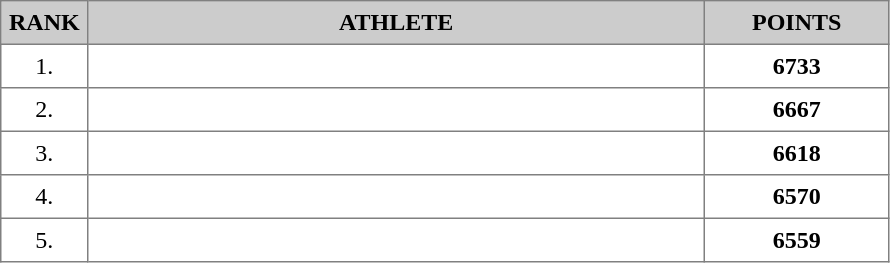<table border="1" cellspacing="2" cellpadding="5" style="border-collapse: collapse; font-size: 100%;">
<tr bgcolor="cccccc">
<th>RANK</th>
<th align="center" style="width: 25em">ATHLETE</th>
<th align="center" style="width: 7em">POINTS</th>
</tr>
<tr>
<td align="center">1.</td>
<td></td>
<td align="center"><strong>6733</strong></td>
</tr>
<tr>
<td align="center">2.</td>
<td></td>
<td align="center"><strong>6667</strong></td>
</tr>
<tr>
<td align="center">3.</td>
<td></td>
<td align="center"><strong>6618</strong></td>
</tr>
<tr>
<td align="center">4.</td>
<td></td>
<td align="center"><strong>6570</strong></td>
</tr>
<tr>
<td align="center">5.</td>
<td></td>
<td align="center"><strong>6559</strong></td>
</tr>
</table>
